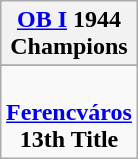<table class="wikitable" style="text-align: center; margin: 0 auto;">
<tr>
<th><a href='#'>OB I</a> 1944<br>Champions</th>
</tr>
<tr>
</tr>
<tr>
<td> <br><strong><a href='#'>Ferencváros</a></strong><br><strong>13th Title</strong></td>
</tr>
</table>
